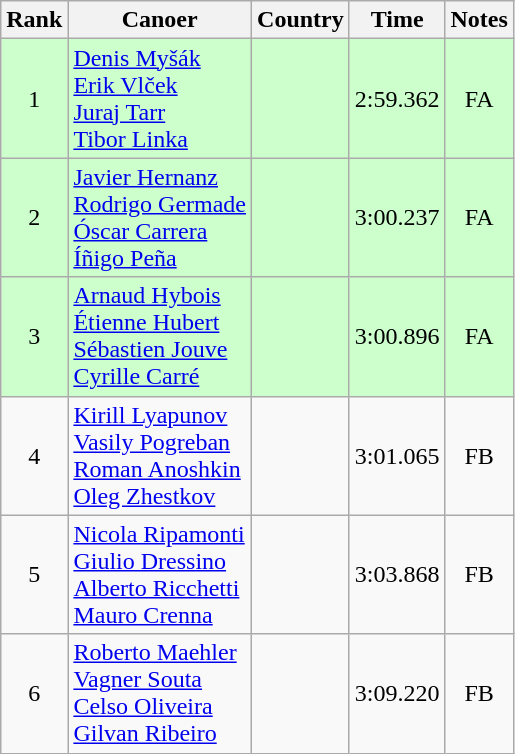<table class="wikitable" style="text-align:center;">
<tr>
<th>Rank</th>
<th>Canoer</th>
<th>Country</th>
<th>Time</th>
<th>Notes</th>
</tr>
<tr bgcolor=ccffcc>
<td>1</td>
<td align="left"><a href='#'>Denis Myšák</a><br><a href='#'>Erik Vlček</a><br><a href='#'>Juraj Tarr</a><br><a href='#'>Tibor Linka</a></td>
<td align="left"></td>
<td>2:59.362</td>
<td>FA</td>
</tr>
<tr bgcolor=ccffcc>
<td>2</td>
<td align="left"><a href='#'>Javier Hernanz</a><br><a href='#'>Rodrigo Germade</a><br><a href='#'>Óscar Carrera</a><br><a href='#'>Íñigo Peña</a></td>
<td align="left"></td>
<td>3:00.237</td>
<td>FA</td>
</tr>
<tr bgcolor=ccffcc>
<td>3</td>
<td align="left"><a href='#'>Arnaud Hybois</a><br><a href='#'>Étienne Hubert</a><br><a href='#'>Sébastien Jouve</a><br><a href='#'>Cyrille Carré</a></td>
<td align="left"></td>
<td>3:00.896</td>
<td>FA</td>
</tr>
<tr>
<td>4</td>
<td align="left"><a href='#'>Kirill Lyapunov</a><br><a href='#'>Vasily Pogreban</a><br><a href='#'>Roman Anoshkin</a><br><a href='#'>Oleg Zhestkov</a></td>
<td align="left"></td>
<td>3:01.065</td>
<td>FB</td>
</tr>
<tr>
<td>5</td>
<td align="left"><a href='#'>Nicola Ripamonti</a><br><a href='#'>Giulio Dressino</a><br><a href='#'>Alberto Ricchetti</a><br><a href='#'>Mauro Crenna</a></td>
<td align="left"></td>
<td>3:03.868</td>
<td>FB</td>
</tr>
<tr>
<td>6</td>
<td align="left"><a href='#'>Roberto Maehler</a><br><a href='#'>Vagner Souta</a><br><a href='#'>Celso Oliveira</a><br><a href='#'>Gilvan Ribeiro</a></td>
<td align="left"></td>
<td>3:09.220</td>
<td>FB</td>
</tr>
</table>
